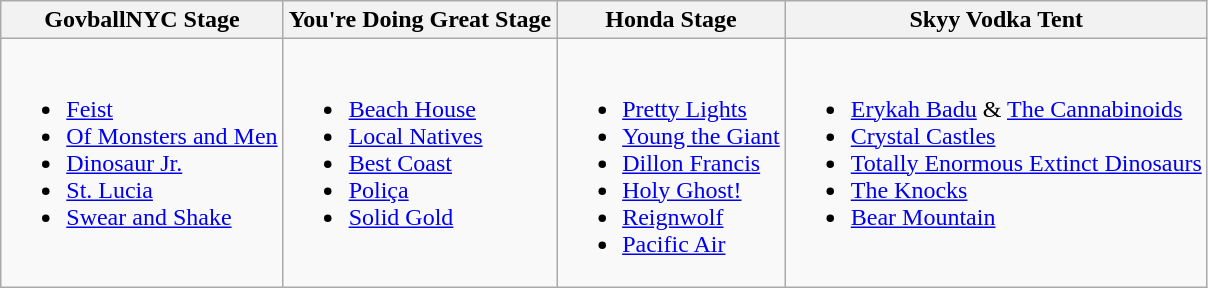<table class="wikitable">
<tr>
<th>GovballNYC Stage</th>
<th>You're Doing Great Stage</th>
<th>Honda Stage</th>
<th>Skyy Vodka Tent</th>
</tr>
<tr valign="top">
<td><br><ul><li><a href='#'>Feist</a></li><li><a href='#'>Of Monsters and Men</a></li><li><a href='#'>Dinosaur Jr.</a></li><li><a href='#'>St. Lucia</a></li><li><a href='#'>Swear and Shake</a></li></ul></td>
<td><br><ul><li><a href='#'>Beach House</a></li><li><a href='#'>Local Natives</a></li><li><a href='#'>Best Coast</a></li><li><a href='#'>Poliça</a></li><li><a href='#'>Solid Gold</a></li></ul></td>
<td><br><ul><li><a href='#'>Pretty Lights</a></li><li><a href='#'>Young the Giant</a></li><li><a href='#'>Dillon Francis</a></li><li><a href='#'>Holy Ghost!</a></li><li><a href='#'>Reignwolf</a></li><li><a href='#'>Pacific Air</a></li></ul></td>
<td><br><ul><li><a href='#'>Erykah Badu</a> & <a href='#'>The Cannabinoids</a></li><li><a href='#'>Crystal Castles</a></li><li><a href='#'>Totally Enormous Extinct Dinosaurs</a></li><li><a href='#'>The Knocks</a></li><li><a href='#'>Bear Mountain</a></li></ul></td>
</tr>
</table>
